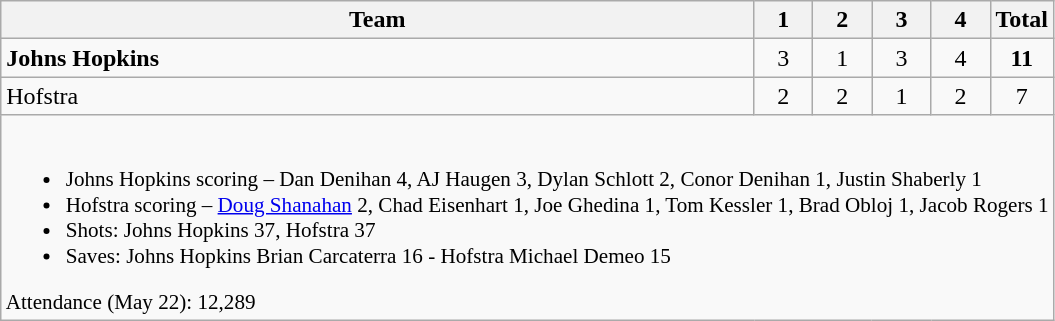<table class="wikitable" style="text-align:center; max-width:45em">
<tr>
<th>Team</th>
<th style="width:2em">1</th>
<th style="width:2em">2</th>
<th style="width:2em">3</th>
<th style="width:2em">4</th>
<th style="width:2em">Total</th>
</tr>
<tr>
<td style="text-align:left"><strong>Johns Hopkins</strong></td>
<td>3</td>
<td>1</td>
<td>3</td>
<td>4</td>
<td><strong>11</strong></td>
</tr>
<tr>
<td style="text-align:left">Hofstra</td>
<td>2</td>
<td>2</td>
<td>1</td>
<td>2</td>
<td>7</td>
</tr>
<tr>
<td colspan=6 style="text-align:left; font-size:88%;"><br><ul><li>Johns Hopkins scoring – Dan Denihan 4, AJ Haugen 3, Dylan Schlott 2, Conor Denihan 1, Justin Shaberly 1</li><li>Hofstra scoring – <a href='#'>Doug Shanahan</a> 2, Chad Eisenhart 1, Joe Ghedina 1, Tom Kessler 1, Brad Obloj 1, Jacob Rogers 1</li><li>Shots: Johns Hopkins 37, Hofstra 37</li><li>Saves: Johns Hopkins Brian Carcaterra 16 - Hofstra Michael Demeo 15</li></ul>Attendance (May 22): 12,289
</td>
</tr>
</table>
